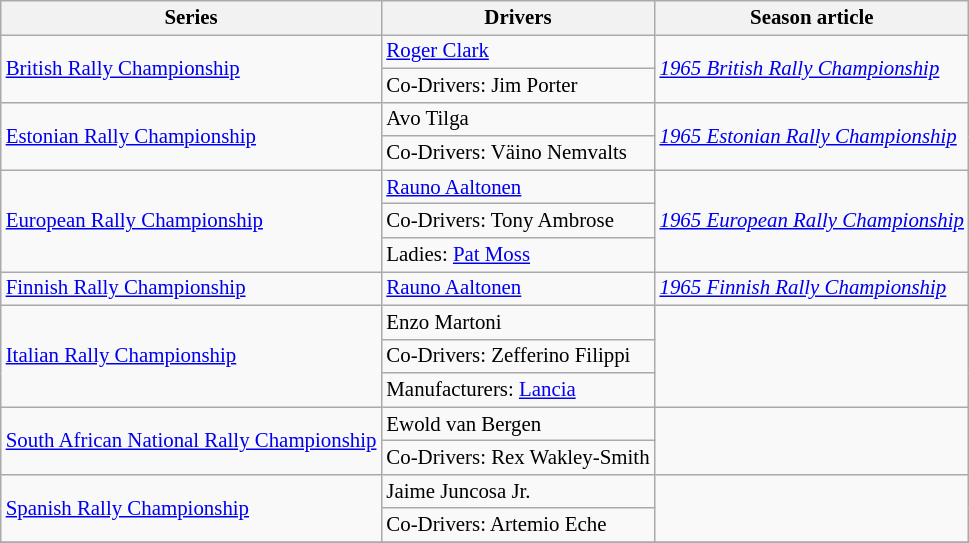<table class="wikitable" style="font-size: 87%;">
<tr>
<th>Series</th>
<th>Drivers</th>
<th>Season article</th>
</tr>
<tr>
<td rowspan=2><a href='#'>British Rally Championship</a></td>
<td> <a href='#'>Roger Clark</a></td>
<td rowspan=2><em><a href='#'>1965 British Rally Championship</a></em></td>
</tr>
<tr>
<td>Co-Drivers:  Jim Porter</td>
</tr>
<tr>
<td rowspan=2><a href='#'>Estonian Rally Championship</a></td>
<td> Avo Tilga</td>
<td rowspan=2><em><a href='#'>1965 Estonian Rally Championship</a></em></td>
</tr>
<tr>
<td>Co-Drivers:  Väino Nemvalts</td>
</tr>
<tr>
<td rowspan=3><a href='#'>European Rally Championship</a></td>
<td> <a href='#'>Rauno Aaltonen</a></td>
<td rowspan=3><em><a href='#'>1965 European Rally Championship</a></em></td>
</tr>
<tr>
<td>Co-Drivers:  Tony Ambrose</td>
</tr>
<tr>
<td>Ladies:  <a href='#'>Pat Moss</a></td>
</tr>
<tr>
<td><a href='#'>Finnish Rally Championship</a></td>
<td> <a href='#'>Rauno Aaltonen</a></td>
<td><em><a href='#'>1965 Finnish Rally Championship</a></em></td>
</tr>
<tr>
<td rowspan=3><a href='#'>Italian Rally Championship</a></td>
<td> Enzo Martoni</td>
<td rowspan=3></td>
</tr>
<tr>
<td>Co-Drivers:  Zefferino Filippi</td>
</tr>
<tr>
<td>Manufacturers:  <a href='#'>Lancia</a></td>
</tr>
<tr>
<td rowspan=2><a href='#'>South African National Rally Championship</a></td>
<td> Ewold van Bergen</td>
<td rowspan=2></td>
</tr>
<tr>
<td>Co-Drivers:  Rex Wakley-Smith</td>
</tr>
<tr>
<td rowspan=2><a href='#'>Spanish Rally Championship</a></td>
<td> Jaime Juncosa Jr.</td>
<td rowspan=2></td>
</tr>
<tr>
<td>Co-Drivers:  Artemio Eche</td>
</tr>
<tr>
</tr>
</table>
